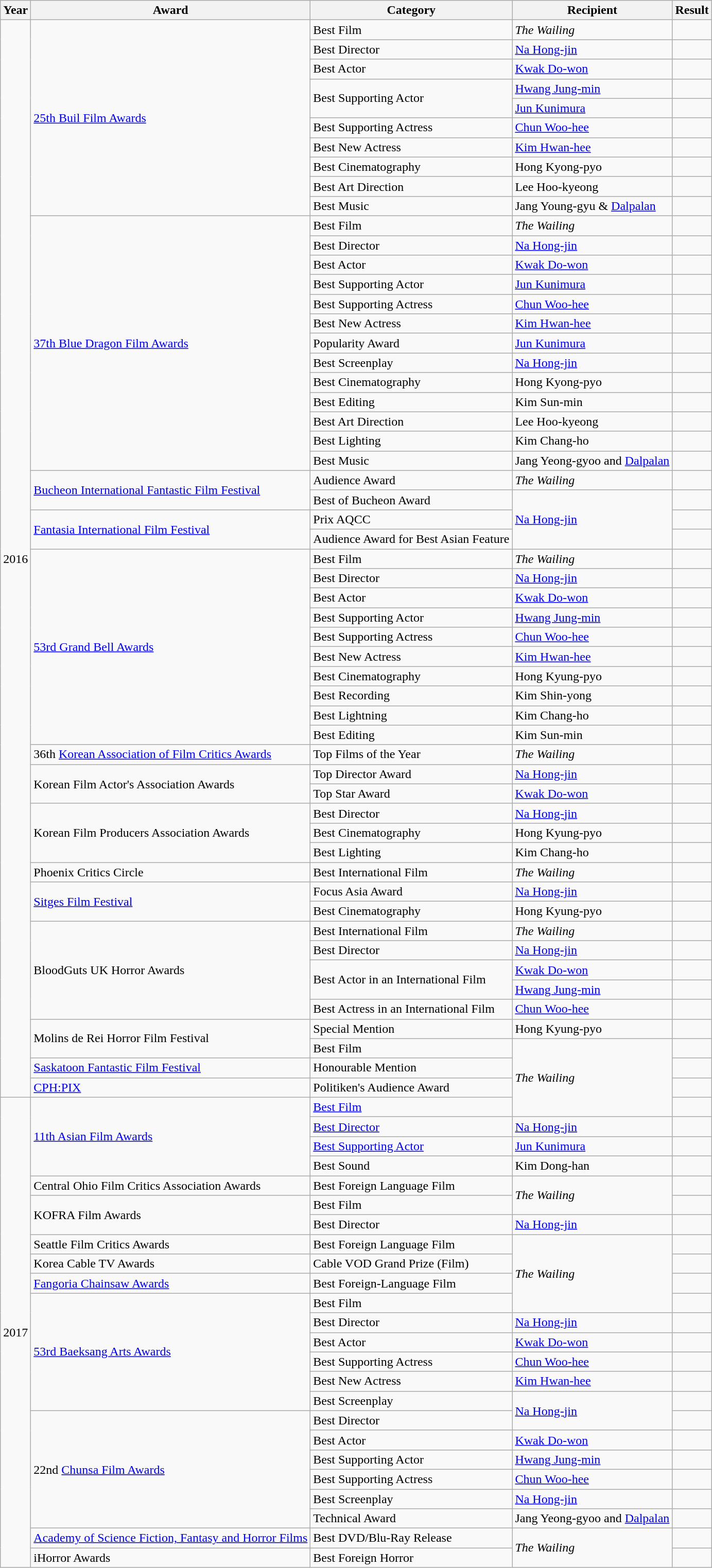<table class="wikitable sortable">
<tr>
<th>Year</th>
<th>Award</th>
<th>Category</th>
<th>Recipient</th>
<th>Result</th>
</tr>
<tr>
<td rowspan="55">2016</td>
<td rowspan="10"><a href='#'>25th Buil Film Awards</a></td>
<td>Best Film</td>
<td><em>The Wailing</em></td>
<td></td>
</tr>
<tr>
<td>Best Director</td>
<td><a href='#'>Na Hong-jin</a></td>
<td></td>
</tr>
<tr>
<td>Best Actor</td>
<td><a href='#'>Kwak Do-won</a></td>
<td></td>
</tr>
<tr>
<td rowspan="2">Best Supporting Actor</td>
<td><a href='#'>Hwang Jung-min</a></td>
<td></td>
</tr>
<tr>
<td><a href='#'>Jun Kunimura</a></td>
<td></td>
</tr>
<tr>
<td>Best Supporting Actress</td>
<td><a href='#'>Chun Woo-hee</a></td>
<td></td>
</tr>
<tr>
<td>Best New Actress</td>
<td><a href='#'>Kim Hwan-hee</a></td>
<td></td>
</tr>
<tr>
<td>Best Cinematography</td>
<td>Hong Kyong-pyo</td>
<td></td>
</tr>
<tr>
<td>Best Art Direction</td>
<td>Lee Hoo-kyeong</td>
<td></td>
</tr>
<tr>
<td>Best Music</td>
<td>Jang Young-gyu & <a href='#'>Dalpalan</a></td>
<td></td>
</tr>
<tr>
<td rowspan="13"><a href='#'>37th Blue Dragon Film Awards</a></td>
<td>Best Film</td>
<td><em>The Wailing</em></td>
<td></td>
</tr>
<tr>
<td>Best Director</td>
<td><a href='#'>Na Hong-jin</a></td>
<td></td>
</tr>
<tr>
<td>Best Actor</td>
<td><a href='#'>Kwak Do-won</a></td>
<td></td>
</tr>
<tr>
<td>Best Supporting Actor</td>
<td><a href='#'>Jun Kunimura</a></td>
<td></td>
</tr>
<tr>
<td>Best Supporting Actress</td>
<td><a href='#'>Chun Woo-hee</a></td>
<td></td>
</tr>
<tr>
<td>Best New Actress</td>
<td><a href='#'>Kim Hwan-hee</a></td>
<td></td>
</tr>
<tr>
<td>Popularity Award</td>
<td><a href='#'>Jun Kunimura</a></td>
<td></td>
</tr>
<tr>
<td>Best Screenplay</td>
<td><a href='#'>Na Hong-jin</a></td>
<td></td>
</tr>
<tr>
<td>Best Cinematography</td>
<td>Hong Kyong-pyo</td>
<td></td>
</tr>
<tr>
<td>Best Editing</td>
<td>Kim Sun-min</td>
<td></td>
</tr>
<tr>
<td>Best Art Direction</td>
<td>Lee Hoo-kyeong</td>
<td></td>
</tr>
<tr>
<td>Best Lighting</td>
<td>Kim Chang-ho</td>
<td></td>
</tr>
<tr>
<td>Best Music</td>
<td>Jang Yeong-gyoo and <a href='#'>Dalpalan</a></td>
<td></td>
</tr>
<tr>
<td rowspan=2><a href='#'>Bucheon International Fantastic Film Festival</a></td>
<td>Audience Award</td>
<td><em>The Wailing</em></td>
<td></td>
</tr>
<tr>
<td>Best of Bucheon Award</td>
<td rowspan="3"><a href='#'>Na Hong-jin</a></td>
<td></td>
</tr>
<tr>
<td rowspan=2><a href='#'>Fantasia International Film Festival</a></td>
<td>Prix AQCC</td>
<td></td>
</tr>
<tr>
<td>Audience Award for Best Asian Feature</td>
<td></td>
</tr>
<tr>
<td rowspan=10><a href='#'>53rd Grand Bell Awards</a></td>
<td>Best Film</td>
<td><em>The Wailing</em></td>
<td></td>
</tr>
<tr>
<td>Best Director</td>
<td><a href='#'>Na Hong-jin</a></td>
<td></td>
</tr>
<tr>
<td>Best Actor</td>
<td><a href='#'>Kwak Do-won</a></td>
<td></td>
</tr>
<tr>
<td>Best Supporting Actor</td>
<td><a href='#'>Hwang Jung-min</a></td>
<td></td>
</tr>
<tr>
<td>Best Supporting Actress</td>
<td><a href='#'>Chun Woo-hee</a></td>
<td></td>
</tr>
<tr>
<td>Best New Actress</td>
<td><a href='#'>Kim Hwan-hee</a></td>
<td></td>
</tr>
<tr>
<td>Best Cinematography</td>
<td>Hong Kyung-pyo</td>
<td></td>
</tr>
<tr>
<td>Best Recording</td>
<td>Kim Shin-yong</td>
<td></td>
</tr>
<tr>
<td>Best Lightning</td>
<td>Kim Chang-ho</td>
<td></td>
</tr>
<tr>
<td>Best Editing</td>
<td>Kim Sun-min</td>
<td></td>
</tr>
<tr>
<td rowspan=1>36th  <a href='#'>Korean Association of Film Critics Awards</a></td>
<td>Top Films of the Year</td>
<td><em>The Wailing</em></td>
<td></td>
</tr>
<tr>
<td rowspan=2>Korean Film Actor's Association Awards</td>
<td>Top Director Award</td>
<td><a href='#'>Na Hong-jin</a></td>
<td></td>
</tr>
<tr>
<td>Top Star Award</td>
<td><a href='#'>Kwak Do-won</a></td>
<td></td>
</tr>
<tr>
<td rowspan=3>Korean Film Producers Association Awards</td>
<td>Best Director</td>
<td><a href='#'>Na Hong-jin</a></td>
<td></td>
</tr>
<tr>
<td>Best Cinematography</td>
<td>Hong Kyung-pyo</td>
<td></td>
</tr>
<tr>
<td>Best Lighting</td>
<td>Kim Chang-ho</td>
<td></td>
</tr>
<tr>
<td rowspan=1>Phoenix Critics Circle</td>
<td>Best International Film</td>
<td><em>The Wailing</em></td>
<td></td>
</tr>
<tr>
<td rowspan=2><a href='#'>Sitges Film Festival</a></td>
<td>Focus Asia Award</td>
<td><a href='#'>Na Hong-jin</a></td>
<td></td>
</tr>
<tr>
<td>Best Cinematography</td>
<td>Hong Kyung-pyo</td>
<td></td>
</tr>
<tr>
<td rowspan=5>BloodGuts UK Horror Awards</td>
<td>Best International Film</td>
<td><em>The Wailing</em></td>
<td></td>
</tr>
<tr>
<td>Best Director</td>
<td><a href='#'>Na Hong-jin</a></td>
<td></td>
</tr>
<tr>
<td rowspan=2>Best Actor in an International Film</td>
<td><a href='#'>Kwak Do-won</a></td>
<td></td>
</tr>
<tr>
<td><a href='#'>Hwang Jung-min</a></td>
<td></td>
</tr>
<tr>
<td>Best Actress in an International Film</td>
<td><a href='#'>Chun Woo-hee</a></td>
<td></td>
</tr>
<tr>
<td rowspan=2>Molins de Rei Horror Film Festival</td>
<td>Special Mention</td>
<td>Hong Kyung-pyo</td>
<td></td>
</tr>
<tr>
<td>Best Film</td>
<td rowspan="4"><em>The Wailing</em></td>
<td></td>
</tr>
<tr>
<td><a href='#'>Saskatoon Fantastic Film Festival</a></td>
<td>Honourable Mention</td>
<td></td>
</tr>
<tr>
<td><a href='#'>CPH:PIX</a></td>
<td>Politiken's Audience Award</td>
<td></td>
</tr>
<tr>
<td rowspan="24">2017</td>
<td rowspan="4"><a href='#'>11th Asian Film Awards</a></td>
<td><a href='#'>Best Film</a></td>
<td></td>
</tr>
<tr>
<td><a href='#'>Best Director</a></td>
<td><a href='#'>Na Hong-jin</a></td>
<td></td>
</tr>
<tr>
<td><a href='#'>Best Supporting Actor</a></td>
<td><a href='#'>Jun Kunimura</a></td>
<td></td>
</tr>
<tr>
<td>Best Sound</td>
<td>Kim Dong-han</td>
<td></td>
</tr>
<tr>
<td rowspan="1">Central Ohio Film Critics Association Awards</td>
<td>Best Foreign Language Film</td>
<td rowspan="2"><em>The Wailing</em></td>
<td></td>
</tr>
<tr>
<td rowspan="2">KOFRA Film Awards</td>
<td>Best Film</td>
<td></td>
</tr>
<tr>
<td>Best Director</td>
<td><a href='#'>Na Hong-jin</a></td>
<td></td>
</tr>
<tr>
<td rowspan="1">Seattle Film Critics Awards</td>
<td>Best Foreign Language Film</td>
<td rowspan="4"><em>The Wailing</em></td>
<td></td>
</tr>
<tr>
<td>Korea Cable TV Awards</td>
<td>Cable VOD Grand Prize (Film)</td>
<td></td>
</tr>
<tr>
<td><a href='#'>Fangoria Chainsaw Awards</a></td>
<td>Best Foreign-Language Film</td>
<td></td>
</tr>
<tr>
<td rowspan=6><a href='#'>53rd Baeksang Arts Awards</a></td>
<td>Best Film</td>
<td></td>
</tr>
<tr>
<td>Best Director</td>
<td><a href='#'>Na Hong-jin</a></td>
<td></td>
</tr>
<tr>
<td>Best Actor</td>
<td><a href='#'>Kwak Do-won</a></td>
<td></td>
</tr>
<tr>
<td>Best Supporting Actress</td>
<td><a href='#'>Chun Woo-hee</a></td>
<td></td>
</tr>
<tr>
<td>Best New Actress</td>
<td><a href='#'>Kim Hwan-hee</a></td>
<td></td>
</tr>
<tr>
<td>Best Screenplay</td>
<td rowspan=2><a href='#'>Na Hong-jin</a></td>
<td></td>
</tr>
<tr>
<td rowspan=6>22nd <a href='#'>Chunsa Film Awards</a></td>
<td>Best Director</td>
<td></td>
</tr>
<tr>
<td>Best Actor</td>
<td><a href='#'>Kwak Do-won</a></td>
<td></td>
</tr>
<tr>
<td>Best Supporting Actor</td>
<td><a href='#'>Hwang Jung-min</a></td>
<td></td>
</tr>
<tr>
<td>Best Supporting Actress</td>
<td><a href='#'>Chun Woo-hee</a></td>
<td></td>
</tr>
<tr>
<td>Best Screenplay</td>
<td><a href='#'>Na Hong-jin</a></td>
<td></td>
</tr>
<tr>
<td>Technical Award</td>
<td>Jang Yeong-gyoo and <a href='#'>Dalpalan</a></td>
<td></td>
</tr>
<tr>
<td><a href='#'>Academy of Science Fiction, Fantasy and Horror Films</a></td>
<td>Best DVD/Blu-Ray Release</td>
<td rowspan=2><em>The Wailing</em></td>
<td></td>
</tr>
<tr>
<td>iHorror Awards</td>
<td>Best Foreign Horror</td>
<td></td>
</tr>
</table>
